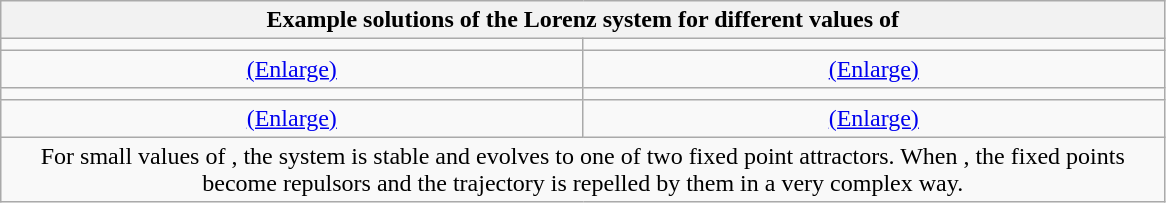<table class="wikitable" width=777px>
<tr>
<th colspan=2>Example solutions of the Lorenz system for different values of </th>
</tr>
<tr>
<td align="center"></td>
<td align="center"></td>
</tr>
<tr>
<td align="center"> <a href='#'>(Enlarge)</a></td>
<td align="center"> <a href='#'>(Enlarge)</a></td>
</tr>
<tr>
<td align="center"></td>
<td align="center"></td>
</tr>
<tr>
<td align="center"> <a href='#'>(Enlarge)</a></td>
<td align="center"> <a href='#'>(Enlarge)</a></td>
</tr>
<tr>
<td align="center" colspan=2>For small values of , the system is stable and evolves to one of two fixed point attractors. When , the fixed points become repulsors and the trajectory is repelled by them in a very complex way.</td>
</tr>
</table>
